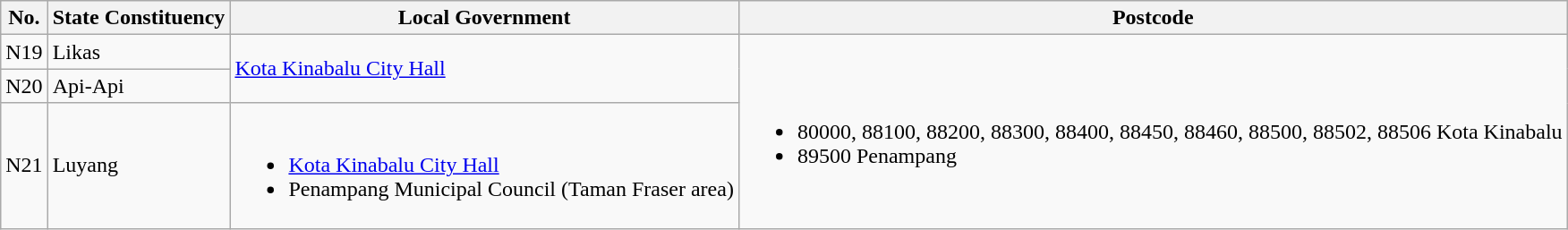<table class="wikitable">
<tr>
<th>No.</th>
<th>State Constituency</th>
<th>Local Government</th>
<th>Postcode</th>
</tr>
<tr>
<td>N19</td>
<td>Likas</td>
<td rowspan="2"><a href='#'>Kota Kinabalu City Hall</a></td>
<td rowspan="3"><br><ul><li>80000, 88100, 88200, 88300, 88400, 88450, 88460, 88500, 88502, 88506 Kota Kinabalu</li><li>89500 Penampang</li></ul></td>
</tr>
<tr>
<td>N20</td>
<td>Api-Api</td>
</tr>
<tr>
<td>N21</td>
<td>Luyang</td>
<td><br><ul><li><a href='#'>Kota Kinabalu City Hall</a></li><li>Penampang Municipal Council (Taman Fraser area)</li></ul></td>
</tr>
</table>
